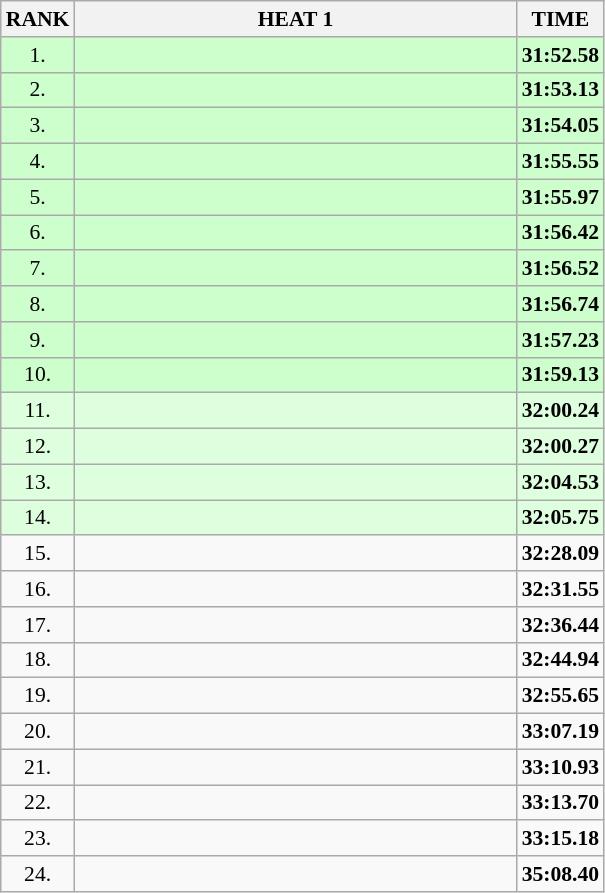<table class="wikitable" style="border-collapse: collapse; font-size: 90%;">
<tr>
<th>RANK</th>
<th align="center" style="width: 20em">HEAT 1</th>
<th>TIME</th>
</tr>
<tr style="background:#ccffcc;">
<td align="center">1.</td>
<td></td>
<td align="center"><strong>31:52.58</strong></td>
</tr>
<tr style="background:#ccffcc;">
<td align="center">2.</td>
<td></td>
<td align="center"><strong>31:53.13</strong></td>
</tr>
<tr style="background:#ccffcc;">
<td align="center">3.</td>
<td></td>
<td align="center"><strong>31:54.05</strong></td>
</tr>
<tr style="background:#ccffcc;">
<td align="center">4.</td>
<td></td>
<td align="center"><strong>31:55.55</strong></td>
</tr>
<tr style="background:#ccffcc;">
<td align="center">5.</td>
<td></td>
<td align="center"><strong>31:55.97</strong></td>
</tr>
<tr style="background:#ccffcc;">
<td align="center">6.</td>
<td></td>
<td align="center"><strong>31:56.42</strong></td>
</tr>
<tr style="background:#ccffcc;">
<td align="center">7.</td>
<td></td>
<td align="center"><strong>31:56.52</strong></td>
</tr>
<tr style="background:#ccffcc;">
<td align="center">8.</td>
<td></td>
<td align="center"><strong>31:56.74</strong></td>
</tr>
<tr style="background:#ccffcc;">
<td align="center">9.</td>
<td></td>
<td align="center"><strong>31:57.23</strong></td>
</tr>
<tr style="background:#ccffcc;">
<td align="center">10.</td>
<td></td>
<td align="center"><strong>31:59.13</strong></td>
</tr>
<tr style="background:#ddffdd;">
<td align="center">11.</td>
<td></td>
<td align="center"><strong>32:00.24</strong></td>
</tr>
<tr style="background:#ddffdd;">
<td align="center">12.</td>
<td></td>
<td align="center"><strong>32:00.27</strong></td>
</tr>
<tr style="background:#ddffdd;">
<td align="center">13.</td>
<td></td>
<td align="center"><strong>32:04.53</strong></td>
</tr>
<tr style="background:#ddffdd;">
<td align="center">14.</td>
<td></td>
<td align="center"><strong>32:05.75</strong></td>
</tr>
<tr>
<td align="center">15.</td>
<td></td>
<td align="center"><strong>32:28.09</strong></td>
</tr>
<tr>
<td align="center">16.</td>
<td></td>
<td align="center"><strong>32:31.55</strong></td>
</tr>
<tr>
<td align="center">17.</td>
<td></td>
<td align="center"><strong>32:36.44</strong></td>
</tr>
<tr>
<td align="center">18.</td>
<td></td>
<td align="center"><strong>32:44.94</strong></td>
</tr>
<tr>
<td align="center">19.</td>
<td></td>
<td align="center"><strong>32:55.65</strong></td>
</tr>
<tr>
<td align="center">20.</td>
<td></td>
<td align="center"><strong>33:07.19</strong></td>
</tr>
<tr>
<td align="center">21.</td>
<td></td>
<td align="center"><strong>33:10.93</strong></td>
</tr>
<tr>
<td align="center">22.</td>
<td></td>
<td align="center"><strong>33:13.70</strong></td>
</tr>
<tr>
<td align="center">23.</td>
<td></td>
<td align="center"><strong>33:15.18</strong></td>
</tr>
<tr>
<td align="center">24.</td>
<td></td>
<td align="center"><strong>35:08.40</strong></td>
</tr>
</table>
